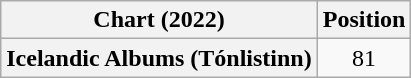<table class="wikitable plainrowheaders" style="text-align:center">
<tr>
<th scope="col">Chart (2022)</th>
<th scope="col">Position</th>
</tr>
<tr>
<th scope="row">Icelandic Albums (Tónlistinn)</th>
<td>81</td>
</tr>
</table>
